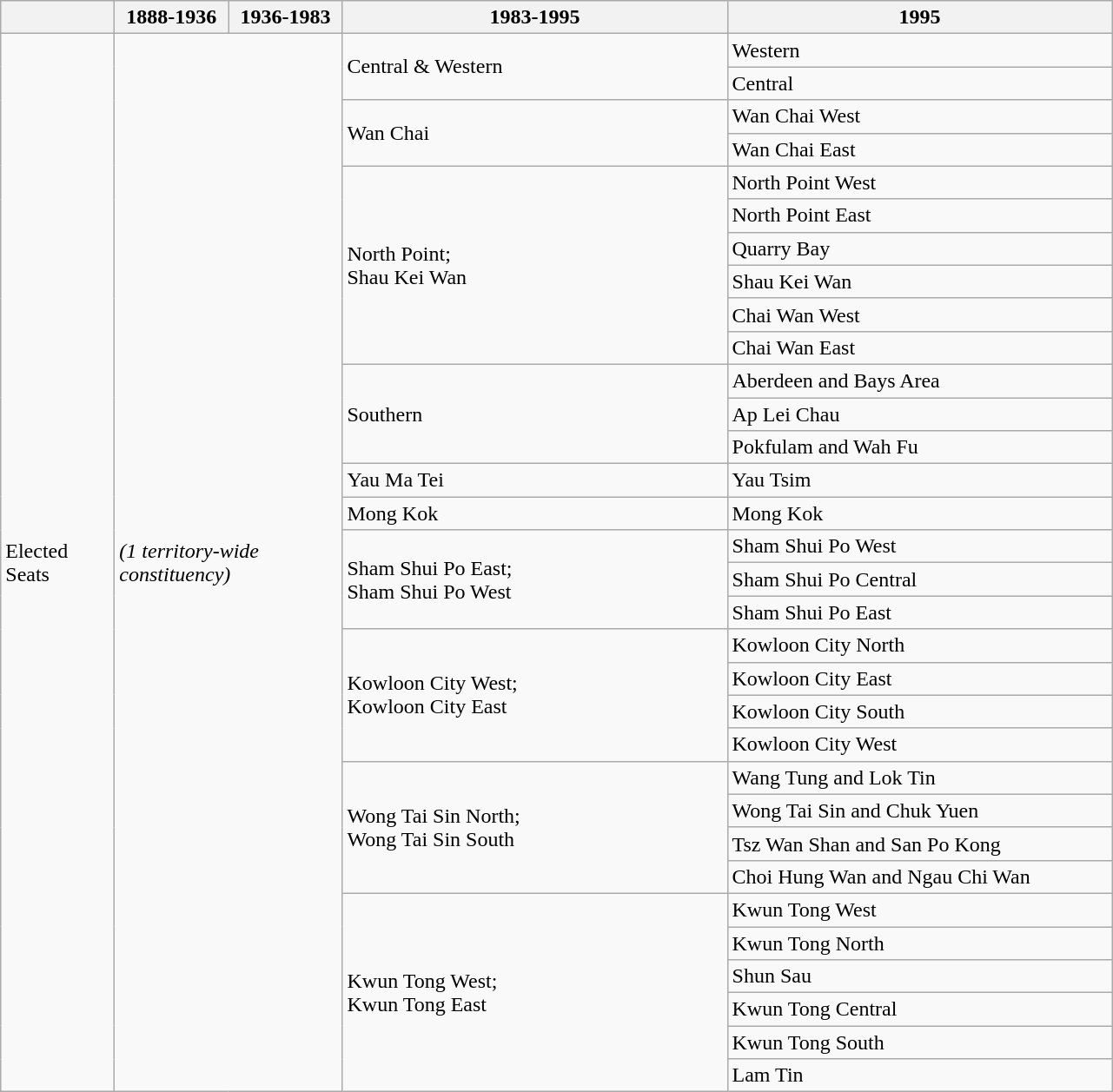<table class="wikitable">
<tr>
<th style=width:5em></th>
<th style=width:5em>1888-1936</th>
<th style=width:5em>1936-1983</th>
<th style=width:18em>1983-1995</th>
<th style=width:18em>1995</th>
</tr>
<tr>
<td rowspan="32">Elected<br>Seats</td>
<td colspan="2" rowspan="32"><em>(1 territory-wide<br> constituency)</em></td>
<td rowspan="2">Central & Western</td>
<td>Western</td>
</tr>
<tr>
<td>Central</td>
</tr>
<tr>
<td rowspan="2">Wan Chai</td>
<td>Wan Chai West</td>
</tr>
<tr>
<td>Wan Chai East</td>
</tr>
<tr>
<td rowspan="6">North Point;<br> Shau Kei Wan</td>
<td>North Point West</td>
</tr>
<tr>
<td>North Point East</td>
</tr>
<tr>
<td>Quarry Bay</td>
</tr>
<tr>
<td>Shau Kei Wan</td>
</tr>
<tr>
<td>Chai Wan West</td>
</tr>
<tr>
<td>Chai Wan East</td>
</tr>
<tr>
<td rowspan="3">Southern</td>
<td>Aberdeen and Bays Area</td>
</tr>
<tr>
<td>Ap Lei Chau</td>
</tr>
<tr>
<td>Pokfulam and Wah Fu</td>
</tr>
<tr>
<td>Yau Ma Tei</td>
<td>Yau Tsim</td>
</tr>
<tr>
<td>Mong Kok</td>
<td>Mong Kok</td>
</tr>
<tr>
<td rowspan="3">Sham Shui Po East;<br> Sham Shui Po West</td>
<td>Sham Shui Po West</td>
</tr>
<tr>
<td>Sham Shui Po Central</td>
</tr>
<tr>
<td>Sham Shui Po East</td>
</tr>
<tr>
<td rowspan="4">Kowloon City West;<br>Kowloon City East</td>
<td>Kowloon City North</td>
</tr>
<tr>
<td>Kowloon City East</td>
</tr>
<tr>
<td>Kowloon City South</td>
</tr>
<tr>
<td>Kowloon City West</td>
</tr>
<tr>
<td rowspan="4">Wong Tai Sin North;<br>Wong Tai Sin South</td>
<td>Wang Tung and Lok Tin</td>
</tr>
<tr>
<td>Wong Tai Sin and Chuk Yuen</td>
</tr>
<tr>
<td>Tsz Wan Shan and San Po Kong</td>
</tr>
<tr>
<td>Choi Hung Wan and Ngau Chi Wan</td>
</tr>
<tr>
<td rowspan="6">Kwun Tong West;<br> Kwun Tong East</td>
<td>Kwun Tong West</td>
</tr>
<tr>
<td>Kwun Tong North</td>
</tr>
<tr>
<td>Shun Sau</td>
</tr>
<tr>
<td>Kwun Tong Central</td>
</tr>
<tr>
<td>Kwun Tong South</td>
</tr>
<tr>
<td>Lam Tin</td>
</tr>
</table>
